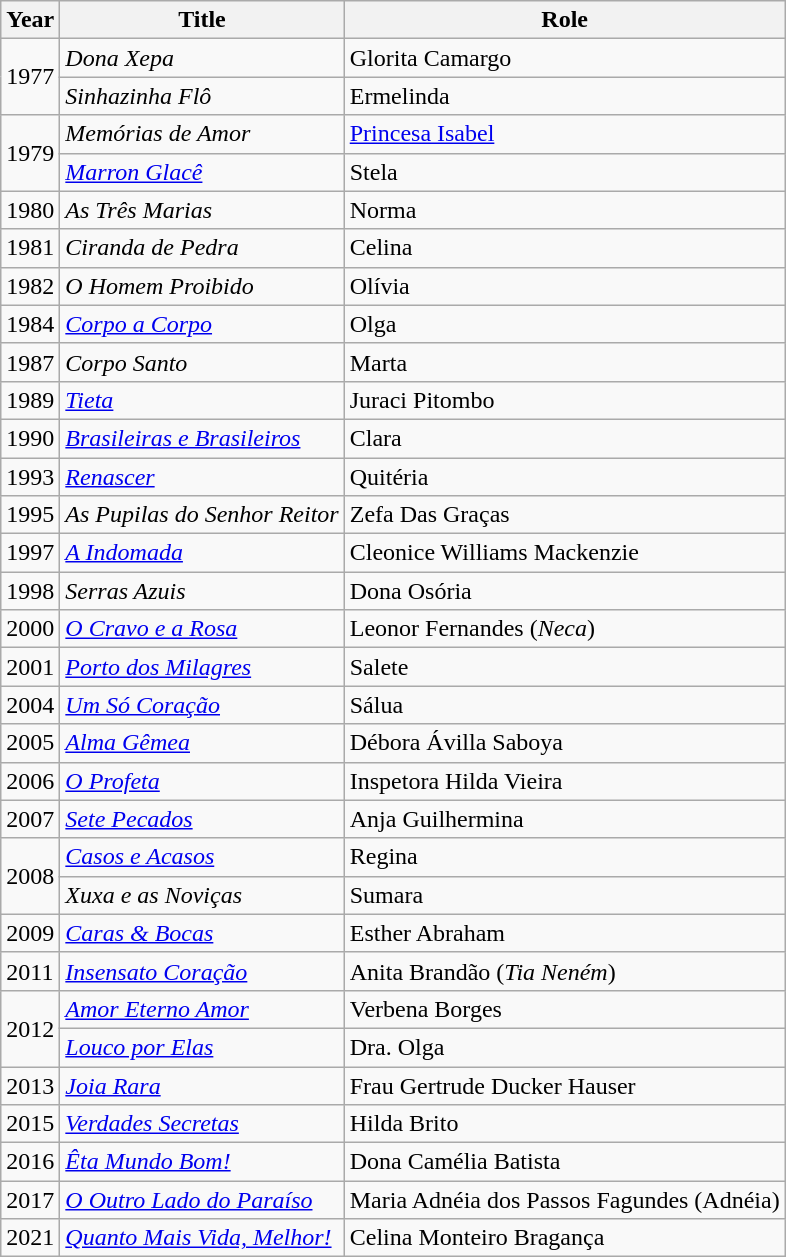<table class="wikitable">
<tr>
<th scope="col">Year</th>
<th scope="col">Title</th>
<th scope="col" class="unsortable">Role</th>
</tr>
<tr>
<td rowspan=2>1977</td>
<td><em>Dona Xepa</em></td>
<td>Glorita Camargo</td>
</tr>
<tr>
<td><em>Sinhazinha Flô</em></td>
<td>Ermelinda</td>
</tr>
<tr>
<td rowspan=2>1979</td>
<td><em>Memórias de Amor</em></td>
<td><a href='#'>Princesa Isabel</a></td>
</tr>
<tr>
<td><em><a href='#'>Marron Glacê</a></em></td>
<td>Stela</td>
</tr>
<tr>
<td>1980</td>
<td><em>As Três Marias</em></td>
<td>Norma</td>
</tr>
<tr>
<td>1981</td>
<td><em>Ciranda de Pedra</em></td>
<td>Celina</td>
</tr>
<tr>
<td>1982</td>
<td><em>O Homem Proibido</em></td>
<td>Olívia</td>
</tr>
<tr>
<td>1984</td>
<td><em><a href='#'>Corpo a Corpo</a></em></td>
<td>Olga</td>
</tr>
<tr>
<td>1987</td>
<td><em>Corpo Santo</em></td>
<td>Marta</td>
</tr>
<tr>
<td>1989</td>
<td><em><a href='#'>Tieta</a></em></td>
<td>Juraci Pitombo</td>
</tr>
<tr>
<td>1990</td>
<td><em><a href='#'>Brasileiras e Brasileiros</a></em></td>
<td>Clara</td>
</tr>
<tr>
<td>1993</td>
<td><em><a href='#'>Renascer</a></em></td>
<td>Quitéria</td>
</tr>
<tr>
<td>1995</td>
<td><em>As Pupilas do Senhor Reitor</em></td>
<td>Zefa Das Graças</td>
</tr>
<tr>
<td>1997</td>
<td><em><a href='#'>A Indomada</a></em></td>
<td>Cleonice Williams Mackenzie</td>
</tr>
<tr>
<td>1998</td>
<td><em>Serras Azuis</em></td>
<td>Dona Osória</td>
</tr>
<tr>
<td>2000</td>
<td><em><a href='#'>O Cravo e a Rosa</a></em></td>
<td>Leonor Fernandes (<em>Neca</em>)</td>
</tr>
<tr>
<td>2001</td>
<td><em><a href='#'>Porto dos Milagres</a></em></td>
<td>Salete</td>
</tr>
<tr>
<td>2004</td>
<td><em><a href='#'>Um Só Coração</a></em></td>
<td>Sálua</td>
</tr>
<tr>
<td>2005</td>
<td><em><a href='#'>Alma Gêmea</a></em></td>
<td>Débora Ávilla Saboya</td>
</tr>
<tr>
<td>2006</td>
<td><em><a href='#'>O Profeta</a></em></td>
<td>Inspetora Hilda Vieira</td>
</tr>
<tr>
<td>2007</td>
<td><em><a href='#'>Sete Pecados</a></em></td>
<td>Anja Guilhermina</td>
</tr>
<tr>
<td rowspan=2>2008</td>
<td><em><a href='#'>Casos e Acasos</a></em></td>
<td>Regina</td>
</tr>
<tr>
<td><em>Xuxa e as Noviças</em></td>
<td>Sumara</td>
</tr>
<tr>
<td>2009</td>
<td><em><a href='#'>Caras & Bocas</a></em></td>
<td>Esther Abraham</td>
</tr>
<tr>
<td>2011</td>
<td><em><a href='#'>Insensato Coração</a></em></td>
<td>Anita Brandão (<em>Tia Neném</em>)</td>
</tr>
<tr>
<td rowspan=2>2012</td>
<td><em><a href='#'>Amor Eterno Amor</a></em></td>
<td>Verbena Borges</td>
</tr>
<tr>
<td><em><a href='#'>Louco por Elas</a></em></td>
<td>Dra. Olga</td>
</tr>
<tr>
<td>2013</td>
<td><em><a href='#'>Joia Rara</a></em></td>
<td>Frau Gertrude Ducker Hauser</td>
</tr>
<tr>
<td>2015</td>
<td><em><a href='#'>Verdades Secretas</a></em></td>
<td>Hilda Brito</td>
</tr>
<tr>
<td>2016</td>
<td><em><a href='#'>Êta Mundo Bom!</a></em></td>
<td>Dona Camélia Batista</td>
</tr>
<tr>
<td>2017</td>
<td><em><a href='#'>O Outro Lado do Paraíso</a></em></td>
<td>Maria Adnéia dos Passos Fagundes (Adnéia)</td>
</tr>
<tr>
<td>2021</td>
<td><em><a href='#'>Quanto Mais Vida, Melhor!</a></em></td>
<td>Celina Monteiro Bragança</td>
</tr>
</table>
